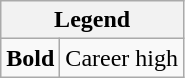<table class="wikitable mw-collapsible mw-collapsed">
<tr>
<th colspan="2">Legend</th>
</tr>
<tr>
<td><strong>Bold</strong></td>
<td>Career high</td>
</tr>
</table>
